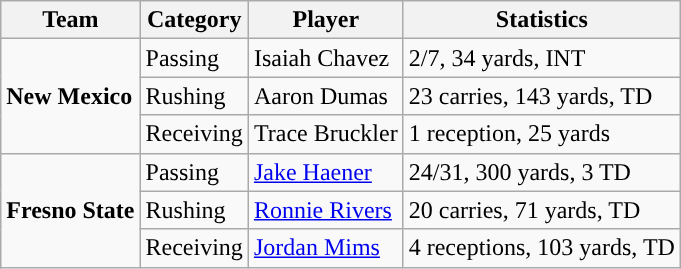<table class="wikitable" style="float: left;">
<tr>
<th>Team</th>
<th>Category</th>
<th>Player</th>
<th>Statistics</th>
</tr>
<tr>
<td rowspan=3><strong>New Mexico</strong></td>
<td>Passing</td>
<td>Isaiah Chavez</td>
<td>2/7, 34 yards, INT</td>
</tr>
<tr>
<td>Rushing</td>
<td>Aaron Dumas</td>
<td>23 carries, 143 yards, TD</td>
</tr>
<tr>
<td>Receiving</td>
<td>Trace Bruckler</td>
<td>1 reception, 25 yards</td>
</tr>
<tr>
<td rowspan=3><strong>Fresno State</strong></td>
<td>Passing</td>
<td><a href='#'>Jake Haener</a></td>
<td>24/31, 300 yards, 3 TD</td>
</tr>
<tr>
<td>Rushing</td>
<td><a href='#'>Ronnie Rivers</a></td>
<td>20 carries, 71 yards, TD</td>
</tr>
<tr>
<td>Receiving</td>
<td><a href='#'>Jordan Mims</a></td>
<td>4 receptions, 103 yards, TD</td>
</tr>
</table>
